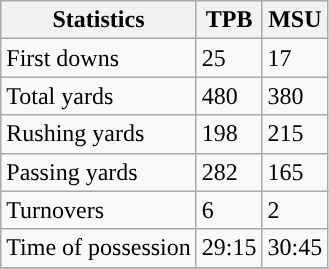<table class="wikitable" style="float: left;">
<tr>
<th>Statistics</th>
<th>TPB</th>
<th>MSU</th>
</tr>
<tr>
<td>First downs</td>
<td>25</td>
<td>17</td>
</tr>
<tr>
<td>Total yards</td>
<td>480</td>
<td>380</td>
</tr>
<tr>
<td>Rushing yards</td>
<td>198</td>
<td>215</td>
</tr>
<tr>
<td>Passing yards</td>
<td>282</td>
<td>165</td>
</tr>
<tr>
<td>Turnovers</td>
<td>6</td>
<td>2</td>
</tr>
<tr>
<td>Time of possession</td>
<td>29:15</td>
<td>30:45</td>
</tr>
<tr>
</tr>
</table>
